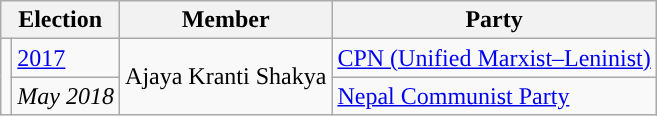<table class="wikitable">
<tr>
<th colspan="2">Election</th>
<th>Member</th>
<th>Party</th>
</tr>
<tr>
<td rowspan="2" style="background-color:"></td>
<td><a href='#'>2017</a></td>
<td rowspan="2">Ajaya Kranti Shakya</td>
<td><a href='#'>CPN (Unified Marxist–Leninist)</a></td>
</tr>
<tr>
<td><em>May 2018</em></td>
<td><a href='#'>Nepal Communist Party</a></td>
</tr>
</table>
